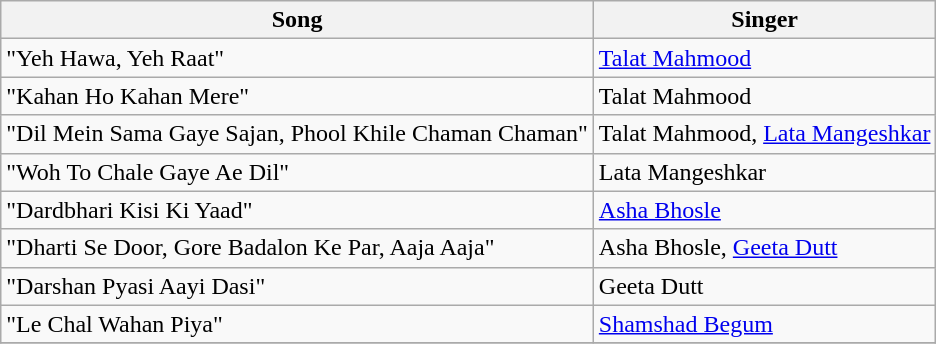<table class="wikitable">
<tr>
<th>Song</th>
<th>Singer</th>
</tr>
<tr>
<td>"Yeh Hawa, Yeh Raat"</td>
<td><a href='#'>Talat Mahmood</a></td>
</tr>
<tr>
<td>"Kahan Ho Kahan Mere"</td>
<td>Talat Mahmood</td>
</tr>
<tr>
<td>"Dil Mein Sama Gaye Sajan, Phool Khile Chaman Chaman"</td>
<td>Talat Mahmood, <a href='#'>Lata Mangeshkar</a></td>
</tr>
<tr>
<td>"Woh To Chale Gaye Ae Dil"</td>
<td>Lata Mangeshkar</td>
</tr>
<tr>
<td>"Dardbhari Kisi Ki Yaad"</td>
<td><a href='#'>Asha Bhosle</a></td>
</tr>
<tr>
<td>"Dharti Se Door, Gore Badalon Ke Par, Aaja Aaja"</td>
<td>Asha Bhosle, <a href='#'>Geeta Dutt</a></td>
</tr>
<tr>
<td>"Darshan Pyasi Aayi Dasi"</td>
<td>Geeta Dutt</td>
</tr>
<tr>
<td>"Le Chal Wahan Piya"</td>
<td><a href='#'>Shamshad Begum</a></td>
</tr>
<tr>
</tr>
</table>
